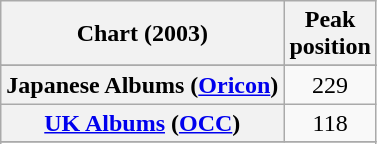<table class="wikitable sortable plainrowheaders" style="text-align:center">
<tr>
<th scope="col">Chart (2003)</th>
<th scope="col">Peak<br>position</th>
</tr>
<tr>
</tr>
<tr>
</tr>
<tr>
</tr>
<tr>
</tr>
<tr>
<th scope="row">Japanese Albums (<a href='#'>Oricon</a>)</th>
<td>229</td>
</tr>
<tr>
<th scope="row"><a href='#'>UK Albums</a> (<a href='#'>OCC</a>)</th>
<td>118</td>
</tr>
<tr>
</tr>
<tr>
</tr>
</table>
